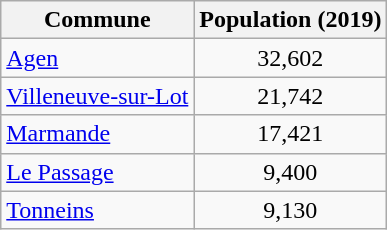<table class=wikitable>
<tr>
<th>Commune</th>
<th>Population (2019)</th>
</tr>
<tr>
<td><a href='#'>Agen</a></td>
<td style="text-align: center;">32,602</td>
</tr>
<tr>
<td><a href='#'>Villeneuve-sur-Lot</a></td>
<td style="text-align: center;">21,742</td>
</tr>
<tr>
<td><a href='#'>Marmande</a></td>
<td style="text-align: center;">17,421</td>
</tr>
<tr>
<td><a href='#'>Le Passage</a></td>
<td style="text-align: center;">9,400</td>
</tr>
<tr>
<td><a href='#'>Tonneins</a></td>
<td style="text-align: center;">9,130</td>
</tr>
</table>
